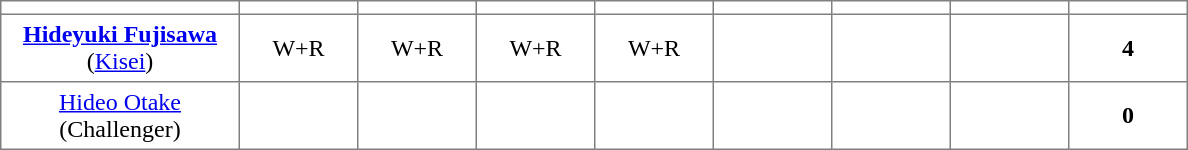<table class="toccolours" border="1" cellpadding="4" cellspacing="0" style="border-collapse: collapse; margin:0;">
<tr>
<th width=150></th>
<th width=70></th>
<th width=70></th>
<th width=70></th>
<th width=70></th>
<th width=70></th>
<th width=70></th>
<th width=70></th>
<th width=70></th>
</tr>
<tr align=center>
<td><strong><a href='#'>Hideyuki Fujisawa</a></strong> (<a href='#'>Kisei</a>)</td>
<td>W+R</td>
<td>W+R</td>
<td>W+R</td>
<td>W+R</td>
<td></td>
<td></td>
<td></td>
<td><strong>4</strong></td>
</tr>
<tr align=center>
<td><a href='#'>Hideo Otake</a> (Challenger)</td>
<td></td>
<td></td>
<td></td>
<td></td>
<td></td>
<td></td>
<td></td>
<td><strong>0</strong></td>
</tr>
</table>
